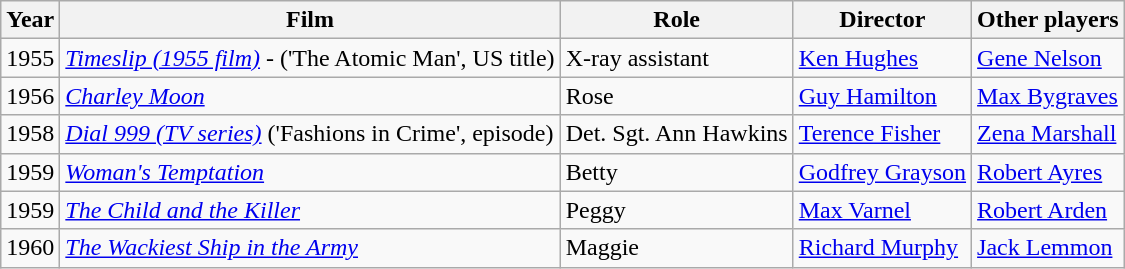<table class="wikitable">
<tr>
<th>Year</th>
<th>Film</th>
<th>Role</th>
<th>Director</th>
<th>Other players</th>
</tr>
<tr>
<td>1955</td>
<td><em><a href='#'>Timeslip (1955 film)</a></em> - ('The Atomic Man', US title)</td>
<td>X-ray assistant</td>
<td><a href='#'>Ken Hughes</a></td>
<td><a href='#'>Gene Nelson</a></td>
</tr>
<tr>
<td>1956</td>
<td><em><a href='#'>Charley Moon</a></em></td>
<td>Rose</td>
<td><a href='#'>Guy Hamilton</a></td>
<td><a href='#'>Max Bygraves</a></td>
</tr>
<tr>
<td>1958</td>
<td><em><a href='#'>Dial 999 (TV series)</a></em> ('Fashions in Crime', episode)</td>
<td>Det. Sgt. Ann Hawkins</td>
<td><a href='#'>Terence Fisher</a></td>
<td><a href='#'>Zena Marshall</a></td>
</tr>
<tr>
<td>1959</td>
<td><em><a href='#'>Woman's Temptation</a></em></td>
<td>Betty</td>
<td><a href='#'>Godfrey Grayson</a></td>
<td><a href='#'>Robert Ayres</a></td>
</tr>
<tr>
<td>1959</td>
<td><em><a href='#'>The Child and the Killer</a></em></td>
<td>Peggy</td>
<td><a href='#'>Max Varnel</a></td>
<td><a href='#'>Robert Arden</a></td>
</tr>
<tr>
<td>1960</td>
<td><em><a href='#'>The Wackiest Ship in the Army</a></em></td>
<td>Maggie</td>
<td><a href='#'>Richard Murphy</a></td>
<td><a href='#'>Jack Lemmon</a></td>
</tr>
</table>
